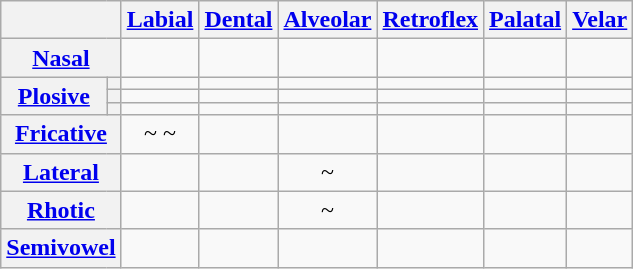<table class="wikitable" style=text-align:center>
<tr>
<th colspan="2"></th>
<th><a href='#'>Labial</a></th>
<th><a href='#'>Dental</a></th>
<th><a href='#'>Alveolar</a></th>
<th><a href='#'>Retroflex</a></th>
<th><a href='#'>Palatal</a></th>
<th><a href='#'>Velar</a></th>
</tr>
<tr>
<th colspan="2"><a href='#'>Nasal</a></th>
<td></td>
<td></td>
<td></td>
<td></td>
<td></td>
<td></td>
</tr>
<tr>
<th rowspan="3"><a href='#'>Plosive</a></th>
<th></th>
<td></td>
<td></td>
<td></td>
<td></td>
<td></td>
<td></td>
</tr>
<tr>
<th></th>
<td></td>
<td></td>
<td></td>
<td></td>
<td></td>
<td></td>
</tr>
<tr>
<th></th>
<td></td>
<td></td>
<td></td>
<td></td>
<td></td>
<td></td>
</tr>
<tr>
<th colspan="2"><a href='#'>Fricative</a></th>
<td> ~  ~ </td>
<td></td>
<td></td>
<td></td>
<td></td>
<td></td>
</tr>
<tr>
<th colspan="2"><a href='#'>Lateral</a></th>
<td></td>
<td></td>
<td> ~ </td>
<td></td>
<td></td>
<td></td>
</tr>
<tr>
<th colspan="2"><a href='#'>Rhotic</a></th>
<td></td>
<td></td>
<td> ~ </td>
<td></td>
<td></td>
<td></td>
</tr>
<tr>
<th colspan="2"><a href='#'>Semivowel</a></th>
<td></td>
<td></td>
<td></td>
<td></td>
<td></td>
<td></td>
</tr>
</table>
